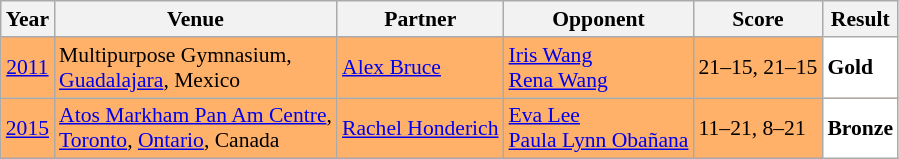<table class="sortable wikitable" style="font-size: 90%">
<tr>
<th>Year</th>
<th>Venue</th>
<th>Partner</th>
<th>Opponent</th>
<th>Score</th>
<th>Result</th>
</tr>
<tr style="background:#FFB069">
<td align="center"><a href='#'>2011</a></td>
<td align="left">Multipurpose Gymnasium,<br><a href='#'>Guadalajara</a>, Mexico</td>
<td align="left"> <a href='#'>Alex Bruce</a></td>
<td align="left"> <a href='#'>Iris Wang</a> <br>  <a href='#'>Rena Wang</a></td>
<td align="left">21–15, 21–15</td>
<td style="text-align:left; background:white"> <strong>Gold</strong></td>
</tr>
<tr style="background:#FFB069">
<td align="center"><a href='#'>2015</a></td>
<td align="left"><a href='#'>Atos Markham Pan Am Centre</a>,<br><a href='#'>Toronto</a>, <a href='#'>Ontario</a>, Canada</td>
<td align="left"> <a href='#'>Rachel Honderich</a></td>
<td align="left"> <a href='#'>Eva Lee</a> <br>  <a href='#'>Paula Lynn Obañana</a></td>
<td align="left">11–21, 8–21</td>
<td style="text-align:left; background:white"> <strong>Bronze</strong></td>
</tr>
</table>
